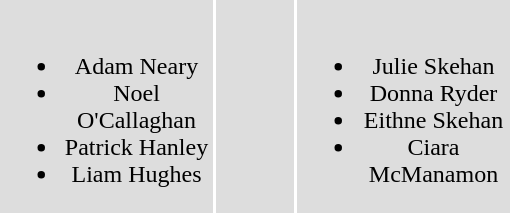<table>
<tr align=center bgcolor="#dddddd">
<td width="140" valign="top"><br><ul><li>Adam Neary</li><li>Noel O'Callaghan</li><li>Patrick Hanley</li><li>Liam Hughes</li></ul></td>
<td width="50"> </td>
<td width="140" valign="top"><br><ul><li>Julie Skehan</li><li>Donna Ryder</li><li>Eithne Skehan</li><li>Ciara McManamon</li></ul></td>
</tr>
</table>
